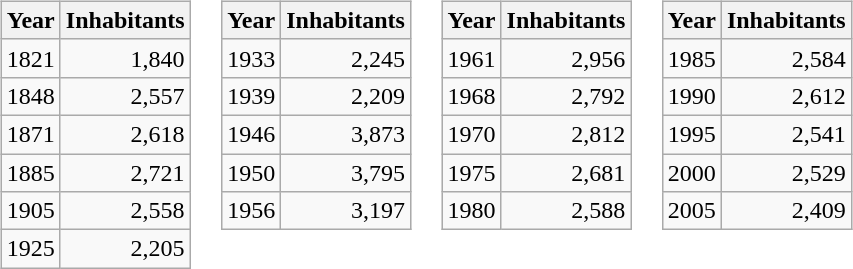<table>
<tr>
<td><br><table class="wikitable">
<tr>
<th>Year</th>
<th>Inhabitants</th>
</tr>
<tr>
<td>1821</td>
<td style="text-align:right;">1,840</td>
</tr>
<tr>
<td>1848</td>
<td style="text-align:right;">2,557</td>
</tr>
<tr>
<td>1871</td>
<td style="text-align:right;">2,618</td>
</tr>
<tr>
<td>1885</td>
<td style="text-align:right;">2,721</td>
</tr>
<tr>
<td>1905</td>
<td style="text-align:right;">2,558</td>
</tr>
<tr>
<td>1925</td>
<td style="text-align:right;">2,205</td>
</tr>
</table>
</td>
<td style="vertical-align:top;"><br><table class="wikitable">
<tr>
<th>Year</th>
<th>Inhabitants</th>
</tr>
<tr>
<td>1933</td>
<td style="text-align:right;">2,245</td>
</tr>
<tr>
<td>1939</td>
<td style="text-align:right;">2,209</td>
</tr>
<tr>
<td>1946</td>
<td style="text-align:right;">3,873</td>
</tr>
<tr>
<td>1950</td>
<td style="text-align:right;">3,795</td>
</tr>
<tr>
<td>1956</td>
<td style="text-align:right;">3,197</td>
</tr>
</table>
</td>
<td style="vertical-align:top;"><br><table class="wikitable">
<tr>
<th>Year</th>
<th>Inhabitants</th>
</tr>
<tr>
<td>1961</td>
<td style="text-align:right;">2,956</td>
</tr>
<tr>
<td>1968</td>
<td style="text-align:right;">2,792</td>
</tr>
<tr>
<td>1970</td>
<td style="text-align:right;">2,812</td>
</tr>
<tr>
<td>1975</td>
<td style="text-align:right;">2,681</td>
</tr>
<tr>
<td>1980</td>
<td style="text-align:right;">2,588</td>
</tr>
</table>
</td>
<td style="vertical-align:top;"><br><table class="wikitable">
<tr>
<th>Year</th>
<th>Inhabitants</th>
</tr>
<tr>
<td>1985</td>
<td style="text-align:right;">2,584</td>
</tr>
<tr>
<td>1990</td>
<td style="text-align:right;">2,612</td>
</tr>
<tr>
<td>1995</td>
<td style="text-align:right;">2,541</td>
</tr>
<tr>
<td>2000</td>
<td style="text-align:right;">2,529</td>
</tr>
<tr>
<td>2005</td>
<td style="text-align:right;">2,409</td>
</tr>
</table>
</td>
</tr>
</table>
